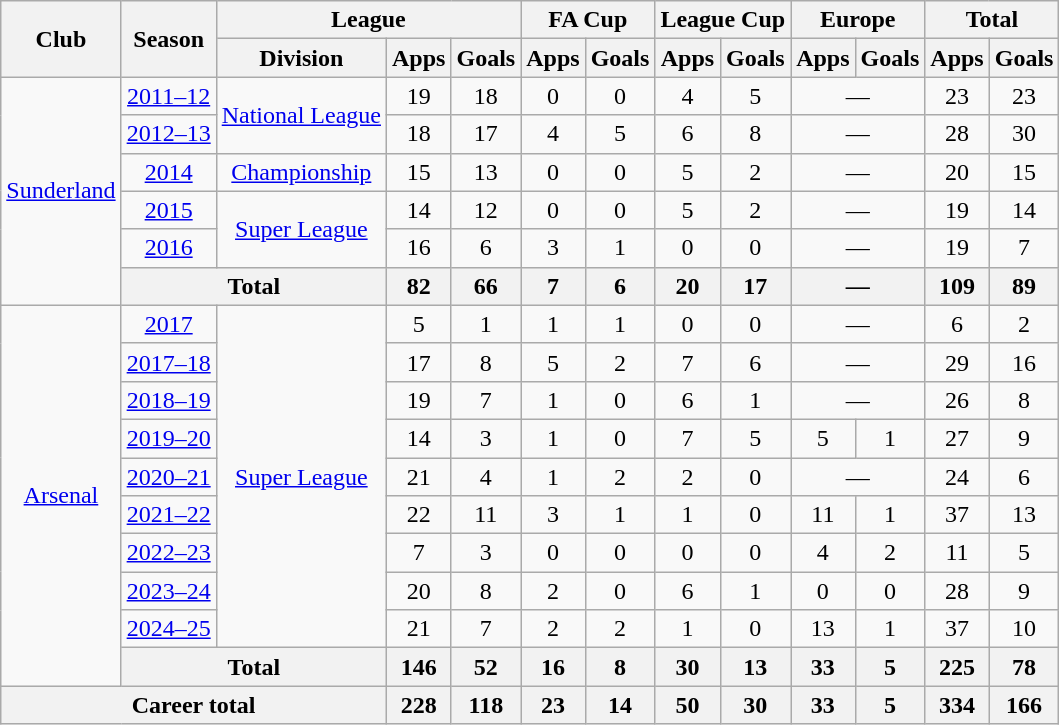<table class="wikitable" style="text-align:center">
<tr>
<th rowspan="2">Club</th>
<th rowspan="2">Season</th>
<th colspan="3">League</th>
<th colspan="2">FA Cup</th>
<th colspan="2">League Cup</th>
<th colspan="2">Europe</th>
<th colspan="2">Total</th>
</tr>
<tr>
<th>Division</th>
<th>Apps</th>
<th>Goals</th>
<th>Apps</th>
<th>Goals</th>
<th>Apps</th>
<th>Goals</th>
<th>Apps</th>
<th>Goals</th>
<th>Apps</th>
<th>Goals</th>
</tr>
<tr>
<td rowspan="6"><a href='#'>Sunderland</a></td>
<td><a href='#'>2011–12</a></td>
<td rowspan="2"><a href='#'>National League</a></td>
<td>19</td>
<td>18</td>
<td>0</td>
<td>0</td>
<td>4</td>
<td>5</td>
<td colspan=2>—</td>
<td>23</td>
<td>23</td>
</tr>
<tr>
<td><a href='#'>2012–13</a></td>
<td>18</td>
<td>17</td>
<td>4</td>
<td>5</td>
<td>6</td>
<td>8</td>
<td colspan=2>—</td>
<td>28</td>
<td>30</td>
</tr>
<tr>
<td><a href='#'>2014</a></td>
<td><a href='#'>Championship</a></td>
<td>15</td>
<td>13</td>
<td>0</td>
<td>0</td>
<td>5</td>
<td>2</td>
<td colspan=2>—</td>
<td>20</td>
<td>15</td>
</tr>
<tr>
<td><a href='#'>2015</a></td>
<td rowspan="2"><a href='#'>Super League</a></td>
<td>14</td>
<td>12</td>
<td>0</td>
<td>0</td>
<td>5</td>
<td>2</td>
<td colspan=2>—</td>
<td>19</td>
<td>14</td>
</tr>
<tr>
<td><a href='#'>2016</a></td>
<td>16</td>
<td>6</td>
<td>3</td>
<td>1</td>
<td>0</td>
<td>0</td>
<td colspan=2>—</td>
<td>19</td>
<td>7</td>
</tr>
<tr>
<th colspan="2">Total</th>
<th>82</th>
<th>66</th>
<th>7</th>
<th>6</th>
<th>20</th>
<th>17</th>
<th colspan=2>—</th>
<th>109</th>
<th>89</th>
</tr>
<tr>
<td rowspan="10"><a href='#'>Arsenal</a></td>
<td><a href='#'>2017</a></td>
<td rowspan="9"><a href='#'>Super League</a></td>
<td>5</td>
<td>1</td>
<td>1</td>
<td>1</td>
<td>0</td>
<td>0</td>
<td colspan=2>—</td>
<td>6</td>
<td>2</td>
</tr>
<tr>
<td><a href='#'>2017–18</a></td>
<td>17</td>
<td>8</td>
<td>5</td>
<td>2</td>
<td>7</td>
<td>6</td>
<td colspan=2>—</td>
<td>29</td>
<td>16</td>
</tr>
<tr>
<td><a href='#'>2018–19</a></td>
<td>19</td>
<td>7</td>
<td>1</td>
<td>0</td>
<td>6</td>
<td>1</td>
<td colspan=2>—</td>
<td>26</td>
<td>8</td>
</tr>
<tr>
<td><a href='#'>2019–20</a></td>
<td>14</td>
<td>3</td>
<td>1</td>
<td>0</td>
<td>7</td>
<td>5</td>
<td>5</td>
<td>1</td>
<td>27</td>
<td>9</td>
</tr>
<tr>
<td><a href='#'>2020–21</a></td>
<td>21</td>
<td>4</td>
<td>1</td>
<td>2</td>
<td>2</td>
<td>0</td>
<td colspan="2">—</td>
<td>24</td>
<td>6</td>
</tr>
<tr>
<td><a href='#'>2021–22</a></td>
<td>22</td>
<td>11</td>
<td>3</td>
<td>1</td>
<td>1</td>
<td>0</td>
<td>11</td>
<td>1</td>
<td>37</td>
<td>13</td>
</tr>
<tr>
<td><a href='#'>2022–23</a></td>
<td>7</td>
<td>3</td>
<td>0</td>
<td>0</td>
<td>0</td>
<td>0</td>
<td>4</td>
<td>2</td>
<td>11</td>
<td>5</td>
</tr>
<tr>
<td><a href='#'>2023–24</a></td>
<td>20</td>
<td>8</td>
<td>2</td>
<td>0</td>
<td>6</td>
<td>1</td>
<td>0</td>
<td>0</td>
<td>28</td>
<td>9</td>
</tr>
<tr>
<td><a href='#'>2024–25</a></td>
<td>21</td>
<td>7</td>
<td>2</td>
<td>2</td>
<td>1</td>
<td>0</td>
<td>13</td>
<td>1</td>
<td>37</td>
<td>10</td>
</tr>
<tr>
<th colspan="2">Total</th>
<th>146</th>
<th>52</th>
<th>16</th>
<th>8</th>
<th>30</th>
<th>13</th>
<th>33</th>
<th>5</th>
<th>225</th>
<th>78</th>
</tr>
<tr>
<th colspan="3">Career total</th>
<th>228</th>
<th>118</th>
<th>23</th>
<th>14</th>
<th>50</th>
<th>30</th>
<th>33</th>
<th>5</th>
<th>334</th>
<th>166</th>
</tr>
</table>
